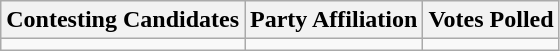<table class="wikitable sortable">
<tr>
<th>Contesting Candidates</th>
<th>Party Affiliation</th>
<th>Votes Polled</th>
</tr>
<tr>
<td></td>
<td></td>
<td></td>
</tr>
</table>
